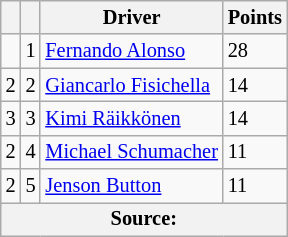<table class="wikitable" style="font-size: 85%;">
<tr>
<th></th>
<th></th>
<th>Driver</th>
<th>Points</th>
</tr>
<tr>
<td></td>
<td align="center">1</td>
<td> <a href='#'>Fernando Alonso</a></td>
<td>28</td>
</tr>
<tr>
<td> 2</td>
<td align="center">2</td>
<td> <a href='#'>Giancarlo Fisichella</a></td>
<td>14</td>
</tr>
<tr>
<td> 3</td>
<td align="center">3</td>
<td> <a href='#'>Kimi Räikkönen</a></td>
<td>14</td>
</tr>
<tr>
<td> 2</td>
<td align="center">4</td>
<td> <a href='#'>Michael Schumacher</a></td>
<td>11</td>
</tr>
<tr>
<td> 2</td>
<td align="center">5</td>
<td> <a href='#'>Jenson Button</a></td>
<td>11</td>
</tr>
<tr>
<th colspan=4>Source:</th>
</tr>
</table>
